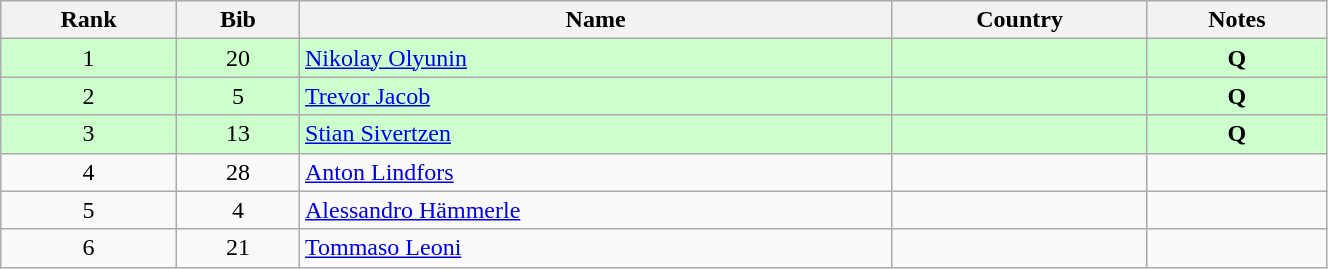<table class="wikitable" style="text-align:center;" width=70%>
<tr>
<th>Rank</th>
<th>Bib</th>
<th>Name</th>
<th>Country</th>
<th>Notes</th>
</tr>
<tr bgcolor=ccffcc>
<td>1</td>
<td>20</td>
<td align=left><a href='#'>Nikolay Olyunin</a></td>
<td align=left></td>
<td><strong>Q</strong></td>
</tr>
<tr bgcolor=ccffcc>
<td>2</td>
<td>5</td>
<td align=left><a href='#'>Trevor Jacob</a></td>
<td align=left></td>
<td><strong>Q</strong></td>
</tr>
<tr bgcolor=ccffcc>
<td>3</td>
<td>13</td>
<td align=left><a href='#'>Stian Sivertzen</a></td>
<td align=left></td>
<td><strong>Q</strong></td>
</tr>
<tr>
<td>4</td>
<td>28</td>
<td align=left><a href='#'>Anton Lindfors</a></td>
<td align=left></td>
<td></td>
</tr>
<tr>
<td>5</td>
<td>4</td>
<td align=left><a href='#'>Alessandro Hämmerle</a></td>
<td align=left></td>
<td></td>
</tr>
<tr>
<td>6</td>
<td>21</td>
<td align=left><a href='#'>Tommaso Leoni</a></td>
<td align=left></td>
<td></td>
</tr>
</table>
